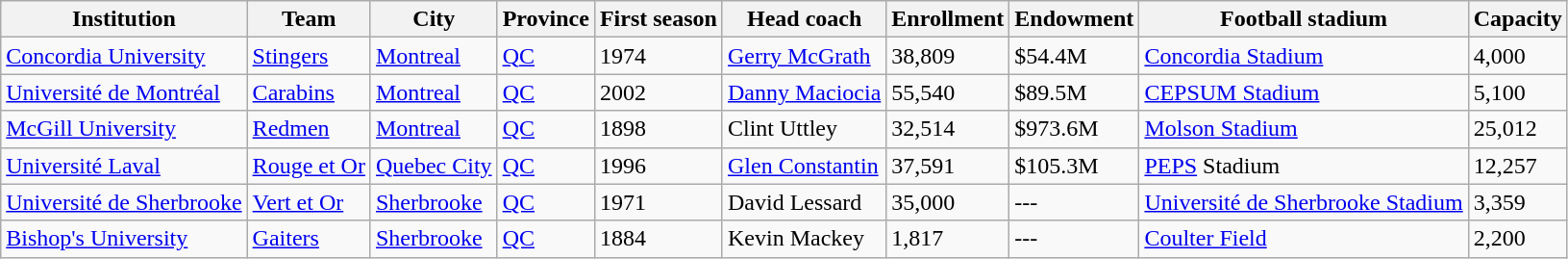<table class="wikitable">
<tr>
<th>Institution</th>
<th>Team</th>
<th>City</th>
<th>Province</th>
<th>First season</th>
<th>Head coach</th>
<th>Enrollment</th>
<th>Endowment</th>
<th>Football stadium</th>
<th>Capacity</th>
</tr>
<tr>
<td><a href='#'>Concordia University</a></td>
<td><a href='#'>Stingers</a></td>
<td><a href='#'>Montreal</a></td>
<td><a href='#'>QC</a></td>
<td>1974</td>
<td><a href='#'>Gerry McGrath</a></td>
<td>38,809</td>
<td>$54.4M</td>
<td><a href='#'>Concordia Stadium</a></td>
<td>4,000</td>
</tr>
<tr>
<td><a href='#'>Université de Montréal</a></td>
<td><a href='#'>Carabins</a></td>
<td><a href='#'>Montreal</a></td>
<td><a href='#'>QC</a></td>
<td>2002</td>
<td><a href='#'>Danny Maciocia</a></td>
<td>55,540</td>
<td>$89.5M</td>
<td><a href='#'>CEPSUM Stadium</a></td>
<td>5,100</td>
</tr>
<tr>
<td><a href='#'>McGill University</a></td>
<td><a href='#'>Redmen</a></td>
<td><a href='#'>Montreal</a></td>
<td><a href='#'>QC</a></td>
<td>1898</td>
<td>Clint Uttley</td>
<td>32,514</td>
<td>$973.6M</td>
<td><a href='#'>Molson Stadium</a></td>
<td>25,012</td>
</tr>
<tr>
<td><a href='#'>Université Laval</a></td>
<td><a href='#'>Rouge et Or</a></td>
<td><a href='#'>Quebec City</a></td>
<td><a href='#'>QC</a></td>
<td>1996</td>
<td><a href='#'>Glen Constantin</a></td>
<td>37,591</td>
<td>$105.3M</td>
<td><a href='#'>PEPS</a> Stadium</td>
<td>12,257</td>
</tr>
<tr>
<td><a href='#'>Université de Sherbrooke</a></td>
<td><a href='#'>Vert et Or</a></td>
<td><a href='#'>Sherbrooke</a></td>
<td><a href='#'>QC</a></td>
<td>1971</td>
<td>David Lessard</td>
<td>35,000</td>
<td>---</td>
<td><a href='#'>Université de Sherbrooke Stadium</a></td>
<td>3,359</td>
</tr>
<tr>
<td><a href='#'>Bishop's University</a></td>
<td><a href='#'>Gaiters</a></td>
<td><a href='#'>Sherbrooke</a></td>
<td><a href='#'>QC</a></td>
<td>1884</td>
<td>Kevin Mackey</td>
<td>1,817</td>
<td>---</td>
<td><a href='#'>Coulter Field</a></td>
<td>2,200</td>
</tr>
</table>
